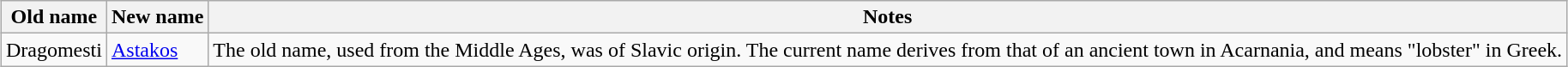<table class="wikitable" style="margin: 1em auto 1em auto;">
<tr>
<th scope="col">Old name</th>
<th scope="col">New name</th>
<th scope="col">Notes</th>
</tr>
<tr>
<td>Dragomesti</td>
<td><a href='#'>Astakos</a></td>
<td>The old name, used from the Middle Ages, was of Slavic origin. The current name derives from that of an ancient town in Acarnania, and means "lobster" in Greek.</td>
</tr>
</table>
